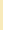<table class="toccolours" style="float:right; margin:0 0 1em 1em;">
<tr>
<td style="background:#f8eaba; text-align:center;"><br><div></div></td>
</tr>
<tr>
<td></td>
</tr>
<tr>
<td></td>
</tr>
<tr>
<td><br></td>
</tr>
<tr>
<td></td>
</tr>
<tr>
<td><br></td>
</tr>
<tr>
<td></td>
</tr>
<tr>
<td><br></td>
</tr>
<tr>
</tr>
</table>
